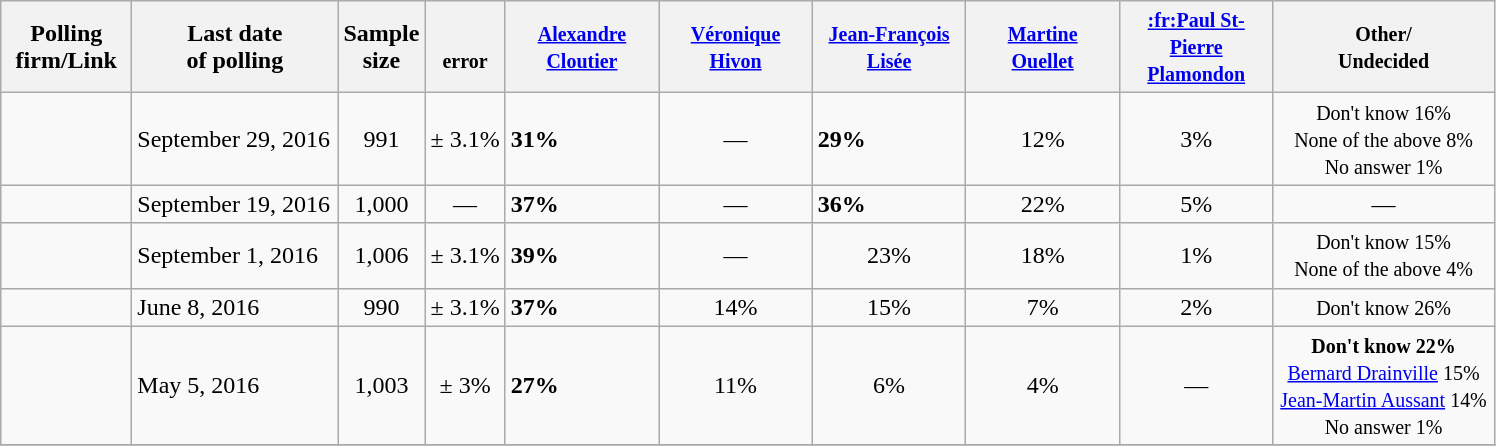<table class="wikitable sortable">
<tr>
<th style="width:80px">Polling firm/Link</th>
<th style="width:130px">Last date<br>of polling</th>
<th class=small>Sample<br>size</th>
<th><small><br>error</small></th>
<th style="width:95px;"><small><a href='#'>Alexandre<br>Cloutier</a></small></th>
<th style="width:95px;"><small><a href='#'>Véronique<br>Hivon</a></small></th>
<th style="width:95px;"><small><a href='#'>Jean-François<br>Lisée</a></small></th>
<th style="width:95px;"><small><a href='#'>Martine<br>Ouellet</a></small></th>
<th style="width:95px;"><small><a href='#'>:fr:Paul St-Pierre Plamondon</a></small></th>
<th style="width:140px;"><small>Other/<br>Undecided</small></th>
</tr>
<tr>
<td></td>
<td>September 29, 2016</td>
<td align=center>991</td>
<td align=center>± 3.1%</td>
<td><strong>31%</strong></td>
<td align=center>—</td>
<td><strong>29%</strong></td>
<td align=center>12%</td>
<td align=center>3%</td>
<td align=center><small>Don't know 16%<br>None of the above 8%<br>No answer 1%</small></td>
</tr>
<tr>
<td></td>
<td>September 19, 2016</td>
<td align=center>1,000</td>
<td align=center>—</td>
<td><strong>37%</strong></td>
<td align=center>—</td>
<td><strong>36%</strong></td>
<td align=center>22%</td>
<td align=center>5%</td>
<td align=center>—</td>
</tr>
<tr>
<td></td>
<td>September 1, 2016</td>
<td align=center>1,006</td>
<td align=center>± 3.1%</td>
<td><strong>39%</strong></td>
<td align=center>—</td>
<td align=center>23%</td>
<td align=center>18%</td>
<td align=center>1%</td>
<td align=center><small>Don't know 15%<br>None of the above 4%</small></td>
</tr>
<tr>
<td></td>
<td>June 8, 2016</td>
<td align=center>990</td>
<td align=center>± 3.1%</td>
<td><strong>37%</strong></td>
<td align=center>14%</td>
<td align=center>15%</td>
<td align=center>7%</td>
<td align=center>2%</td>
<td align=center><small>Don't know 26%</small></td>
</tr>
<tr>
<td></td>
<td>May 5, 2016</td>
<td align=center>1,003</td>
<td align=center>± 3%</td>
<td><strong>27%</strong></td>
<td align=center>11%</td>
<td align=center>6%</td>
<td align=center>4%</td>
<td align=center>—</td>
<td align=center><small><span><strong>Don't know 22%</strong></span><br><a href='#'>Bernard Drainville</a> 15%<br><a href='#'>Jean-Martin Aussant</a> 14%<br>No answer 1%</small></td>
</tr>
<tr>
</tr>
</table>
